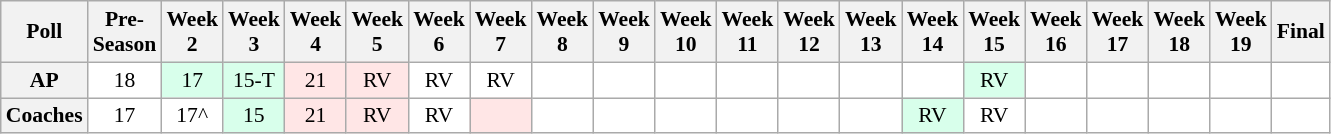<table class="wikitable" style="white-space:nowrap;font-size:90%">
<tr>
<th>Poll</th>
<th>Pre-<br>Season</th>
<th>Week<br>2</th>
<th>Week<br>3</th>
<th>Week<br>4</th>
<th>Week<br>5</th>
<th>Week<br>6</th>
<th>Week<br>7</th>
<th>Week<br>8</th>
<th>Week<br>9</th>
<th>Week<br>10</th>
<th>Week<br>11</th>
<th>Week<br>12</th>
<th>Week<br>13</th>
<th>Week<br>14</th>
<th>Week<br>15</th>
<th>Week<br>16</th>
<th>Week<br>17</th>
<th>Week<br>18</th>
<th>Week<br>19</th>
<th>Final</th>
</tr>
<tr style="text-align:center;">
<th>AP</th>
<td style="background:#FFF;">18</td>
<td style="background:#D8FFEB;">17</td>
<td style="background:#D8FFEB;">15-T</td>
<td style="background:#FFE6E6;">21</td>
<td style="background:#FFE6E6;">RV</td>
<td style="background:#FFF;">RV</td>
<td style="background:#FFF;">RV</td>
<td style="background:#FFF;"></td>
<td style="background:#FFF;"></td>
<td style="background:#FFF;"></td>
<td style="background:#FFF;"></td>
<td style="background:#FFF;"></td>
<td style="background:#FFF;"></td>
<td style="background:#FFF;"></td>
<td style="background:#D8FFEB;">RV</td>
<td style="background:#FFF;"></td>
<td style="background:#FFF;"></td>
<td style="background:#FFF;"></td>
<td style="background:#FFF;"></td>
<td style="background:#FFF;"></td>
</tr>
<tr style="text-align:center;">
<th>Coaches</th>
<td style="background:#FFF;">17</td>
<td style="background:#FFF;">17^</td>
<td style="background:#D8FFEB;">15</td>
<td style="background:#FFE6E6;">21</td>
<td style="background:#FFE6E6;">RV</td>
<td style="background:#FFF;">RV</td>
<td style="background:#FFE6E6;"></td>
<td style="background:#FFF;"></td>
<td style="background:#FFF;"></td>
<td style="background:#FFF;"></td>
<td style="background:#FFF;"></td>
<td style="background:#FFF;"></td>
<td style="background:#FFF;"></td>
<td style="background:#D8FFEB;">RV</td>
<td style="background:#FFF;">RV</td>
<td style="background:#FFF;"></td>
<td style="background:#FFF;"></td>
<td style="background:#FFF;"></td>
<td style="background:#FFF;"></td>
<td style="background:#FFF;"></td>
</tr>
</table>
